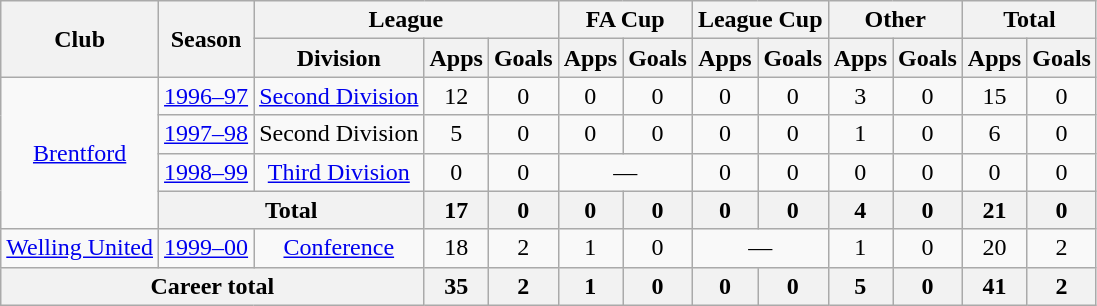<table class="wikitable" style="text-align: center;">
<tr>
<th rowspan="2">Club</th>
<th rowspan="2">Season</th>
<th colspan="3">League</th>
<th colspan="2">FA Cup</th>
<th colspan="2">League Cup</th>
<th colspan="2">Other</th>
<th colspan="2">Total</th>
</tr>
<tr>
<th>Division</th>
<th>Apps</th>
<th>Goals</th>
<th>Apps</th>
<th>Goals</th>
<th>Apps</th>
<th>Goals</th>
<th>Apps</th>
<th>Goals</th>
<th>Apps</th>
<th>Goals</th>
</tr>
<tr>
<td rowspan="4"><a href='#'>Brentford</a></td>
<td><a href='#'>1996–97</a></td>
<td><a href='#'>Second Division</a></td>
<td>12</td>
<td>0</td>
<td>0</td>
<td>0</td>
<td>0</td>
<td>0</td>
<td>3</td>
<td>0</td>
<td>15</td>
<td>0</td>
</tr>
<tr>
<td><a href='#'>1997–98</a></td>
<td>Second Division</td>
<td>5</td>
<td>0</td>
<td>0</td>
<td>0</td>
<td>0</td>
<td>0</td>
<td>1</td>
<td>0</td>
<td>6</td>
<td>0</td>
</tr>
<tr>
<td><a href='#'>1998–99</a></td>
<td><a href='#'>Third Division</a></td>
<td>0</td>
<td>0</td>
<td colspan="2">—</td>
<td>0</td>
<td>0</td>
<td>0</td>
<td>0</td>
<td>0</td>
<td>0</td>
</tr>
<tr>
<th colspan="2">Total</th>
<th>17</th>
<th>0</th>
<th>0</th>
<th>0</th>
<th>0</th>
<th>0</th>
<th>4</th>
<th>0</th>
<th>21</th>
<th>0</th>
</tr>
<tr>
<td><a href='#'>Welling United</a></td>
<td><a href='#'>1999–00</a></td>
<td><a href='#'>Conference</a></td>
<td>18</td>
<td>2</td>
<td>1</td>
<td>0</td>
<td colspan="2">—</td>
<td>1</td>
<td>0</td>
<td>20</td>
<td>2</td>
</tr>
<tr>
<th colspan="3">Career total</th>
<th>35</th>
<th>2</th>
<th>1</th>
<th>0</th>
<th>0</th>
<th>0</th>
<th>5</th>
<th>0</th>
<th>41</th>
<th>2</th>
</tr>
</table>
